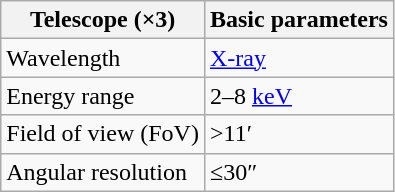<table class="wikitable">
<tr>
<th>Telescope (×3)</th>
<th>Basic parameters</th>
</tr>
<tr>
<td>Wavelength</td>
<td><a href='#'>X-ray</a></td>
</tr>
<tr>
<td>Energy range</td>
<td>2–8 <a href='#'>keV</a></td>
</tr>
<tr>
<td>Field of view (FoV)</td>
<td>>11′</td>
</tr>
<tr>
<td>Angular resolution</td>
<td>≤30″</td>
</tr>
</table>
